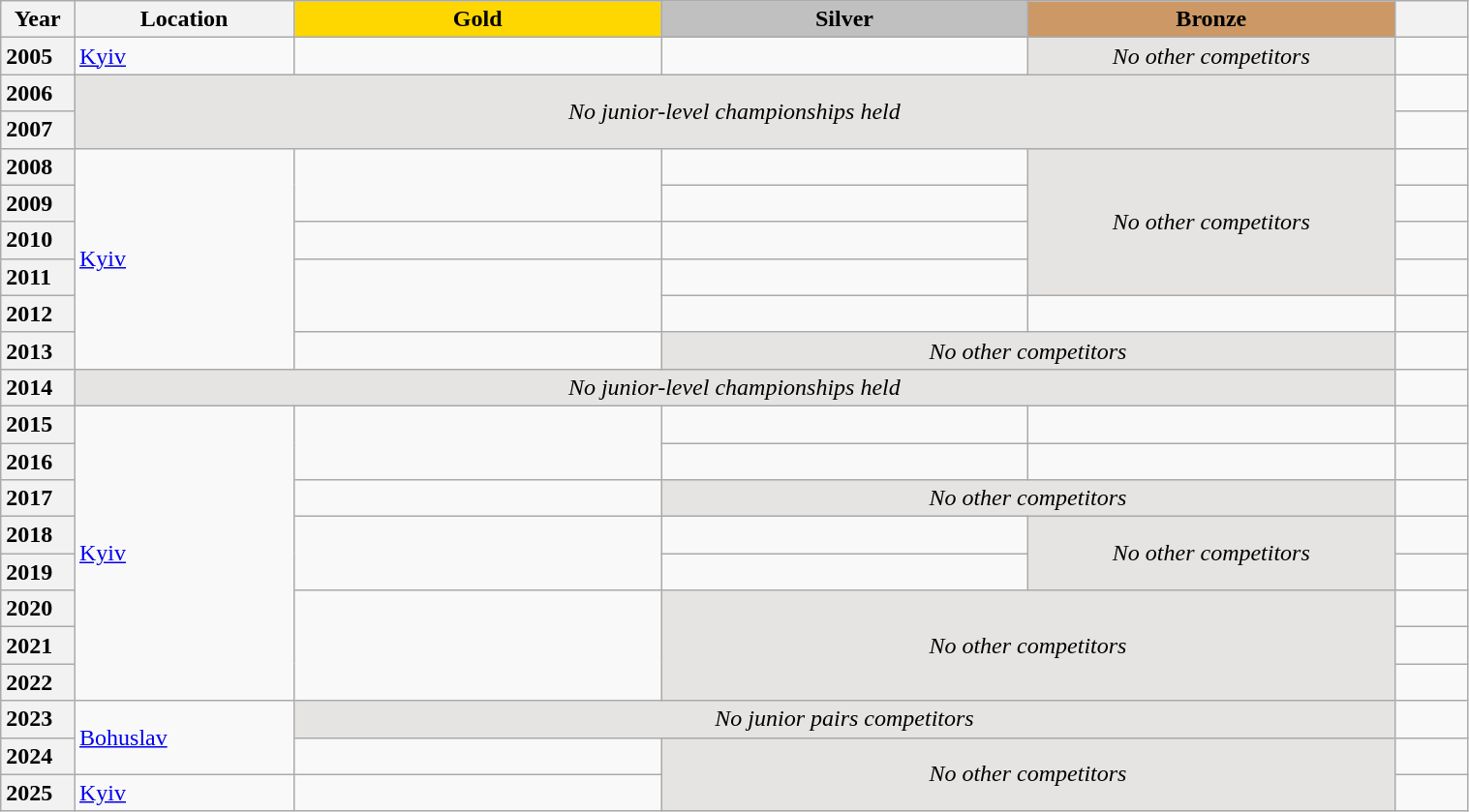<table class="wikitable unsortable" style="text-align:left; width:80%">
<tr>
<th scope="col" style="text-align:center; width:5%">Year</th>
<th scope="col" style="text-align:center; width:15%">Location</th>
<th scope="col" style="text-align:center; width:25%; background:gold">Gold</th>
<th scope="col" style="text-align:center; width:25%; background:silver">Silver</th>
<th scope="col" style="text-align:center; width:25%; background:#c96">Bronze</th>
<th scope="col" style="text-align:center; width:5%"></th>
</tr>
<tr>
<th scope="row" style="text-align:left">2005</th>
<td><a href='#'>Kyiv</a></td>
<td></td>
<td></td>
<td align="center" bgcolor="e5e4e2"><em>No other competitors</em></td>
<td></td>
</tr>
<tr>
<th scope="row" style="text-align:left">2006</th>
<td colspan="4" rowspan="2" bgcolor="e5e4e2" align="center"><em>No junior-level championships held</em></td>
<td></td>
</tr>
<tr>
<th scope="row" style="text-align:left">2007</th>
<td></td>
</tr>
<tr>
<th scope="row" style="text-align:left">2008</th>
<td rowspan="6"><a href='#'>Kyiv</a></td>
<td rowspan="2"></td>
<td></td>
<td rowspan="4" bgcolor="e5e4e2" align="center"><em>No other competitors</em></td>
<td></td>
</tr>
<tr>
<th scope="row" style="text-align:left">2009</th>
<td></td>
<td></td>
</tr>
<tr>
<th scope="row" style="text-align:left">2010</th>
<td></td>
<td></td>
<td></td>
</tr>
<tr>
<th scope="row" style="text-align:left">2011</th>
<td rowspan="2"></td>
<td></td>
<td></td>
</tr>
<tr>
<th scope="row" style="text-align:left">2012</th>
<td></td>
<td></td>
<td></td>
</tr>
<tr>
<th scope="row" style="text-align:left">2013</th>
<td></td>
<td colspan="2" align="center" bgcolor="e5e4e2"><em>No other competitors</em></td>
<td></td>
</tr>
<tr>
<th scope="row" style="text-align:left">2014</th>
<td colspan="4" bgcolor="e5e4e2" align="center"><em>No junior-level championships held</em></td>
<td></td>
</tr>
<tr>
<th scope="row" style="text-align:left">2015</th>
<td rowspan="8"><a href='#'>Kyiv</a></td>
<td rowspan="2"></td>
<td></td>
<td></td>
<td></td>
</tr>
<tr>
<th scope="row" style="text-align:left">2016</th>
<td></td>
<td></td>
<td></td>
</tr>
<tr>
<th scope="row" style="text-align:left">2017</th>
<td></td>
<td colspan="2" align="center" bgcolor="e5e4e2"><em>No other competitors</em></td>
<td></td>
</tr>
<tr>
<th scope="row" style="text-align:left">2018</th>
<td rowspan="2"></td>
<td></td>
<td rowspan="2" align="center" bgcolor="e5e4e2"><em>No other competitors</em></td>
<td></td>
</tr>
<tr>
<th scope="row" style="text-align:left">2019</th>
<td></td>
<td></td>
</tr>
<tr>
<th scope="row" style="text-align:left">2020</th>
<td rowspan="3"></td>
<td colspan="2" rowspan="3" align="center" bgcolor="e5e4e2"><em>No other competitors</em></td>
<td></td>
</tr>
<tr>
<th scope="row" style="text-align:left">2021</th>
<td></td>
</tr>
<tr>
<th scope="row" style="text-align:left">2022</th>
<td></td>
</tr>
<tr>
<th scope="row" style="text-align:left">2023</th>
<td rowspan="2"><a href='#'>Bohuslav</a></td>
<td colspan="3" align="center" bgcolor="e5e4e2"><em>No junior pairs competitors</em></td>
<td></td>
</tr>
<tr>
<th scope="row" style="text-align:left">2024</th>
<td></td>
<td colspan="2" rowspan="2" align="center" bgcolor="e5e4e2"><em>No other competitors</em></td>
<td></td>
</tr>
<tr>
<th scope="row" style="text-align:left">2025</th>
<td><a href='#'>Kyiv</a></td>
<td></td>
<td></td>
</tr>
</table>
